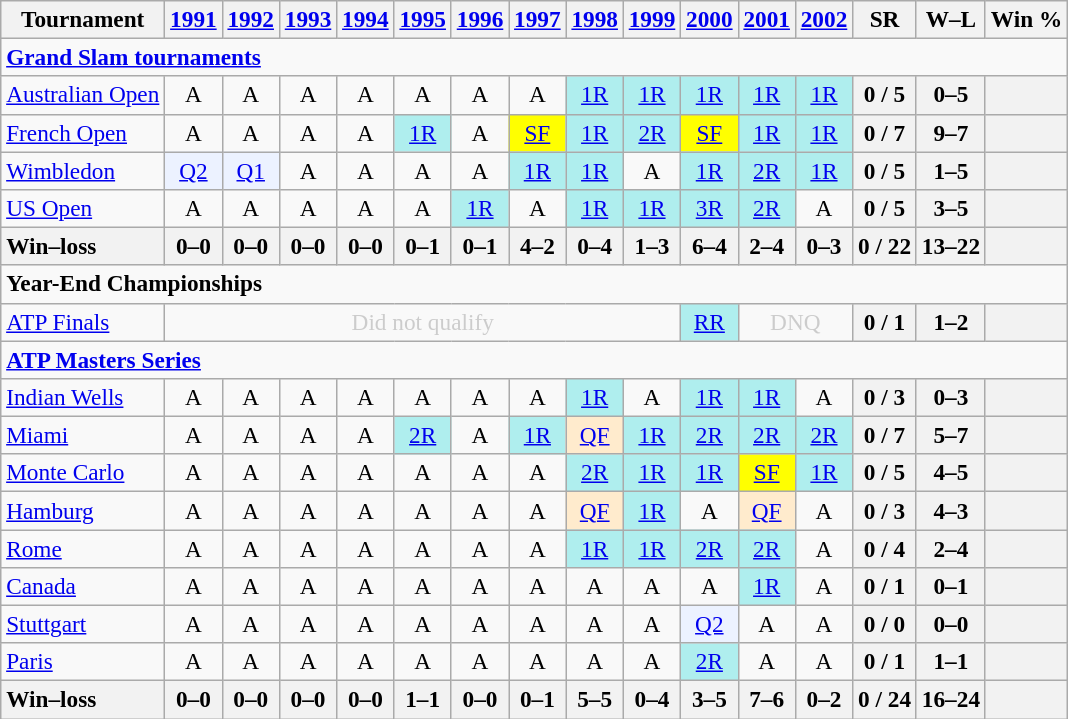<table class=wikitable style=text-align:center;font-size:97%>
<tr>
<th>Tournament</th>
<th><a href='#'>1991</a></th>
<th><a href='#'>1992</a></th>
<th><a href='#'>1993</a></th>
<th><a href='#'>1994</a></th>
<th><a href='#'>1995</a></th>
<th><a href='#'>1996</a></th>
<th><a href='#'>1997</a></th>
<th><a href='#'>1998</a></th>
<th><a href='#'>1999</a></th>
<th><a href='#'>2000</a></th>
<th><a href='#'>2001</a></th>
<th><a href='#'>2002</a></th>
<th>SR</th>
<th>W–L</th>
<th>Win %</th>
</tr>
<tr>
<td colspan=23 align=left><strong><a href='#'>Grand Slam tournaments</a></strong></td>
</tr>
<tr>
<td align=left><a href='#'>Australian Open</a></td>
<td>A</td>
<td>A</td>
<td>A</td>
<td>A</td>
<td>A</td>
<td>A</td>
<td>A</td>
<td bgcolor=afeeee><a href='#'>1R</a></td>
<td bgcolor=afeeee><a href='#'>1R</a></td>
<td bgcolor=afeeee><a href='#'>1R</a></td>
<td bgcolor=afeeee><a href='#'>1R</a></td>
<td bgcolor=afeeee><a href='#'>1R</a></td>
<th>0 / 5</th>
<th>0–5</th>
<th></th>
</tr>
<tr>
<td align=left><a href='#'>French Open</a></td>
<td>A</td>
<td>A</td>
<td>A</td>
<td>A</td>
<td bgcolor=afeeee><a href='#'>1R</a></td>
<td>A</td>
<td bgcolor=yellow><a href='#'>SF</a></td>
<td bgcolor=afeeee><a href='#'>1R</a></td>
<td bgcolor=afeeee><a href='#'>2R</a></td>
<td bgcolor=yellow><a href='#'>SF</a></td>
<td bgcolor=afeeee><a href='#'>1R</a></td>
<td bgcolor=afeeee><a href='#'>1R</a></td>
<th>0 / 7</th>
<th>9–7</th>
<th></th>
</tr>
<tr>
<td align=left><a href='#'>Wimbledon</a></td>
<td bgcolor=ecf2ff><a href='#'>Q2</a></td>
<td bgcolor=ecf2ff><a href='#'>Q1</a></td>
<td>A</td>
<td>A</td>
<td>A</td>
<td>A</td>
<td bgcolor=afeeee><a href='#'>1R</a></td>
<td bgcolor=afeeee><a href='#'>1R</a></td>
<td>A</td>
<td bgcolor=afeeee><a href='#'>1R</a></td>
<td bgcolor=afeeee><a href='#'>2R</a></td>
<td bgcolor=afeeee><a href='#'>1R</a></td>
<th>0 / 5</th>
<th>1–5</th>
<th></th>
</tr>
<tr>
<td align=left><a href='#'>US Open</a></td>
<td>A</td>
<td>A</td>
<td>A</td>
<td>A</td>
<td>A</td>
<td bgcolor=afeeee><a href='#'>1R</a></td>
<td>A</td>
<td bgcolor=afeeee><a href='#'>1R</a></td>
<td bgcolor=afeeee><a href='#'>1R</a></td>
<td bgcolor=afeeee><a href='#'>3R</a></td>
<td bgcolor=afeeee><a href='#'>2R</a></td>
<td>A</td>
<th>0 / 5</th>
<th>3–5</th>
<th></th>
</tr>
<tr>
<th style=text-align:left>Win–loss</th>
<th>0–0</th>
<th>0–0</th>
<th>0–0</th>
<th>0–0</th>
<th>0–1</th>
<th>0–1</th>
<th>4–2</th>
<th>0–4</th>
<th>1–3</th>
<th>6–4</th>
<th>2–4</th>
<th>0–3</th>
<th>0 / 22</th>
<th>13–22</th>
<th></th>
</tr>
<tr>
<td colspan=22 align=left><strong>Year-End Championships</strong></td>
</tr>
<tr>
<td align=left><a href='#'>ATP Finals</a></td>
<td colspan=9 style=color:#cccccc>Did not qualify</td>
<td style=background:#afeeee><a href='#'>RR</a></td>
<td colspan=2 style=color:#cccccc>DNQ</td>
<th>0 / 1</th>
<th>1–2</th>
<th></th>
</tr>
<tr>
<td colspan=23 align=left><strong><a href='#'>ATP Masters Series</a></strong></td>
</tr>
<tr>
<td align=left><a href='#'>Indian Wells</a></td>
<td>A</td>
<td>A</td>
<td>A</td>
<td>A</td>
<td>A</td>
<td>A</td>
<td>A</td>
<td bgcolor=afeeee><a href='#'>1R</a></td>
<td>A</td>
<td bgcolor=afeeee><a href='#'>1R</a></td>
<td bgcolor=afeeee><a href='#'>1R</a></td>
<td>A</td>
<th>0 / 3</th>
<th>0–3</th>
<th></th>
</tr>
<tr>
<td align=left><a href='#'>Miami</a></td>
<td>A</td>
<td>A</td>
<td>A</td>
<td>A</td>
<td bgcolor=afeeee><a href='#'>2R</a></td>
<td>A</td>
<td bgcolor=afeeee><a href='#'>1R</a></td>
<td bgcolor=ffebcd><a href='#'>QF</a></td>
<td bgcolor=afeeee><a href='#'>1R</a></td>
<td bgcolor=afeeee><a href='#'>2R</a></td>
<td bgcolor=afeeee><a href='#'>2R</a></td>
<td bgcolor=afeeee><a href='#'>2R</a></td>
<th>0 / 7</th>
<th>5–7</th>
<th></th>
</tr>
<tr>
<td align=left><a href='#'>Monte Carlo</a></td>
<td>A</td>
<td>A</td>
<td>A</td>
<td>A</td>
<td>A</td>
<td>A</td>
<td>A</td>
<td bgcolor=afeeee><a href='#'>2R</a></td>
<td bgcolor=afeeee><a href='#'>1R</a></td>
<td bgcolor=afeeee><a href='#'>1R</a></td>
<td bgcolor=yellow><a href='#'>SF</a></td>
<td bgcolor=afeeee><a href='#'>1R</a></td>
<th>0 / 5</th>
<th>4–5</th>
<th></th>
</tr>
<tr>
<td align=left><a href='#'>Hamburg</a></td>
<td>A</td>
<td>A</td>
<td>A</td>
<td>A</td>
<td>A</td>
<td>A</td>
<td>A</td>
<td bgcolor=ffebcd><a href='#'>QF</a></td>
<td bgcolor=afeeee><a href='#'>1R</a></td>
<td>A</td>
<td bgcolor=ffebcd><a href='#'>QF</a></td>
<td>A</td>
<th>0 / 3</th>
<th>4–3</th>
<th></th>
</tr>
<tr>
<td align=left><a href='#'>Rome</a></td>
<td>A</td>
<td>A</td>
<td>A</td>
<td>A</td>
<td>A</td>
<td>A</td>
<td>A</td>
<td bgcolor=afeeee><a href='#'>1R</a></td>
<td bgcolor=afeeee><a href='#'>1R</a></td>
<td bgcolor=afeeee><a href='#'>2R</a></td>
<td bgcolor=afeeee><a href='#'>2R</a></td>
<td>A</td>
<th>0 / 4</th>
<th>2–4</th>
<th></th>
</tr>
<tr>
<td align=left><a href='#'>Canada</a></td>
<td>A</td>
<td>A</td>
<td>A</td>
<td>A</td>
<td>A</td>
<td>A</td>
<td>A</td>
<td>A</td>
<td>A</td>
<td>A</td>
<td bgcolor=afeeee><a href='#'>1R</a></td>
<td>A</td>
<th>0 / 1</th>
<th>0–1</th>
<th></th>
</tr>
<tr>
<td align=left><a href='#'>Stuttgart</a></td>
<td>A</td>
<td>A</td>
<td>A</td>
<td>A</td>
<td>A</td>
<td>A</td>
<td>A</td>
<td>A</td>
<td>A</td>
<td bgcolor=ecf2ff><a href='#'>Q2</a></td>
<td>A</td>
<td>A</td>
<th>0 / 0</th>
<th>0–0</th>
<th></th>
</tr>
<tr>
<td align=left><a href='#'>Paris</a></td>
<td>A</td>
<td>A</td>
<td>A</td>
<td>A</td>
<td>A</td>
<td>A</td>
<td>A</td>
<td>A</td>
<td>A</td>
<td bgcolor=afeeee><a href='#'>2R</a></td>
<td>A</td>
<td>A</td>
<th>0 / 1</th>
<th>1–1</th>
<th></th>
</tr>
<tr>
<th style=text-align:left>Win–loss</th>
<th>0–0</th>
<th>0–0</th>
<th>0–0</th>
<th>0–0</th>
<th>1–1</th>
<th>0–0</th>
<th>0–1</th>
<th>5–5</th>
<th>0–4</th>
<th>3–5</th>
<th>7–6</th>
<th>0–2</th>
<th>0 / 24</th>
<th>16–24</th>
<th></th>
</tr>
</table>
